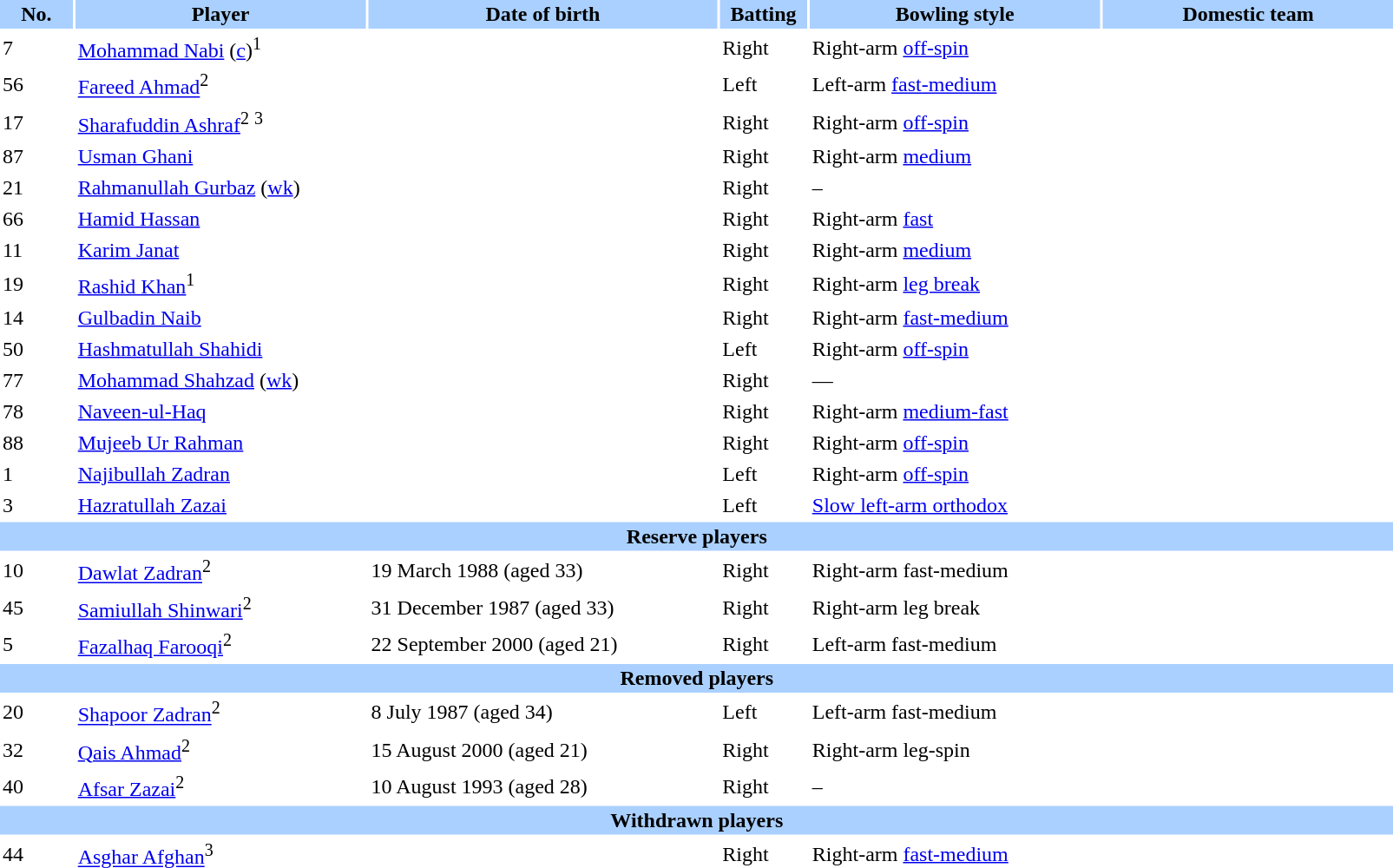<table class="sortable" style="width:85%;" border="0" cellspacing="2" cellpadding="2">
<tr style="background:#aad0ff;">
<th scope="col" width="5%">No.</th>
<th width=20%>Player</th>
<th width=24%>Date of birth</th>
<th width=6%>Batting</th>
<th width=20%>Bowling style</th>
<th width=20%>Domestic team</th>
</tr>
<tr>
<td>7</td>
<td><a href='#'>Mohammad Nabi</a> (<a href='#'>c</a>)<sup>1</sup></td>
<td></td>
<td>Right</td>
<td>Right-arm <a href='#'>off-spin</a></td>
<td></td>
</tr>
<tr>
<td>56</td>
<td><a href='#'>Fareed Ahmad</a><sup>2</sup></td>
<td></td>
<td>Left</td>
<td>Left-arm <a href='#'>fast-medium</a></td>
<td></td>
</tr>
<tr>
<td>17</td>
<td><a href='#'>Sharafuddin Ashraf</a><sup>2</sup> <sup>3</sup></td>
<td></td>
<td>Right</td>
<td>Right-arm <a href='#'>off-spin</a></td>
<td></td>
</tr>
<tr>
<td>87</td>
<td><a href='#'>Usman Ghani</a></td>
<td></td>
<td>Right</td>
<td>Right-arm <a href='#'>medium</a></td>
<td></td>
</tr>
<tr>
<td>21</td>
<td><a href='#'>Rahmanullah Gurbaz</a> (<a href='#'>wk</a>)</td>
<td></td>
<td>Right</td>
<td>–</td>
<td></td>
</tr>
<tr>
<td>66</td>
<td><a href='#'>Hamid Hassan</a></td>
<td></td>
<td>Right</td>
<td>Right-arm <a href='#'>fast</a></td>
<td></td>
</tr>
<tr>
<td>11</td>
<td><a href='#'>Karim Janat</a></td>
<td></td>
<td>Right</td>
<td>Right-arm <a href='#'>medium</a></td>
<td></td>
</tr>
<tr>
<td>19</td>
<td><a href='#'>Rashid Khan</a><sup>1</sup></td>
<td></td>
<td>Right</td>
<td>Right-arm <a href='#'>leg break</a></td>
<td></td>
</tr>
<tr>
<td>14</td>
<td><a href='#'>Gulbadin Naib</a></td>
<td></td>
<td>Right</td>
<td>Right-arm <a href='#'>fast-medium</a></td>
<td></td>
</tr>
<tr>
<td>50</td>
<td><a href='#'>Hashmatullah Shahidi</a></td>
<td></td>
<td>Left</td>
<td>Right-arm <a href='#'>off-spin</a></td>
<td></td>
</tr>
<tr>
<td>77</td>
<td><a href='#'>Mohammad Shahzad</a> (<a href='#'>wk</a>)</td>
<td></td>
<td>Right</td>
<td>—</td>
<td></td>
</tr>
<tr>
<td>78</td>
<td><a href='#'>Naveen-ul-Haq</a></td>
<td></td>
<td>Right</td>
<td>Right-arm <a href='#'>medium-fast</a></td>
<td></td>
</tr>
<tr>
<td>88</td>
<td><a href='#'>Mujeeb Ur Rahman</a></td>
<td></td>
<td>Right</td>
<td>Right-arm <a href='#'>off-spin</a></td>
<td></td>
</tr>
<tr>
<td>1</td>
<td><a href='#'>Najibullah Zadran</a></td>
<td></td>
<td>Left</td>
<td>Right-arm <a href='#'>off-spin</a></td>
<td></td>
</tr>
<tr>
<td>3</td>
<td><a href='#'>Hazratullah Zazai</a></td>
<td></td>
<td>Left</td>
<td><a href='#'>Slow left-arm orthodox</a></td>
<td></td>
</tr>
<tr class=sortbottom style="background:#aad0ff;">
<th colspan=6>Reserve players</th>
</tr>
<tr class=sortbottom>
<td>10</td>
<td><a href='#'>Dawlat Zadran</a><sup>2</sup></td>
<td>19 March 1988 (aged 33)</td>
<td>Right</td>
<td>Right-arm fast-medium</td>
<td></td>
</tr>
<tr>
<td>45</td>
<td><a href='#'>Samiullah Shinwari</a><sup>2</sup></td>
<td>31 December 1987 (aged 33)</td>
<td>Right</td>
<td>Right-arm leg break</td>
<td></td>
</tr>
<tr>
<td>5</td>
<td><a href='#'>Fazalhaq Farooqi</a><sup>2</sup></td>
<td>22 September 2000 (aged 21)</td>
<td>Right</td>
<td>Left-arm fast-medium</td>
<td></td>
</tr>
<tr class=sortbottom style="background:#aad0ff;">
<th colspan=6>Removed players</th>
</tr>
<tr class=sortbottom>
<td>20</td>
<td><a href='#'>Shapoor Zadran</a><sup>2</sup></td>
<td>8 July 1987 (aged 34)</td>
<td>Left</td>
<td>Left-arm fast-medium</td>
<td></td>
</tr>
<tr>
<td>32</td>
<td><a href='#'>Qais Ahmad</a><sup>2</sup></td>
<td>15 August 2000 (aged 21)</td>
<td>Right</td>
<td>Right-arm leg-spin</td>
<td></td>
</tr>
<tr>
<td>40</td>
<td><a href='#'>Afsar Zazai</a><sup>2</sup></td>
<td>10 August 1993 (aged 28)</td>
<td>Right</td>
<td>–</td>
<td></td>
</tr>
<tr class=sortbottom style="background:#aad0ff;">
<th colspan=6>Withdrawn players</th>
</tr>
<tr class=sortbottom>
<td>44</td>
<td><a href='#'>Asghar Afghan</a><sup>3</sup></td>
<td></td>
<td>Right</td>
<td>Right-arm <a href='#'>fast-medium</a></td>
<td></td>
</tr>
</table>
